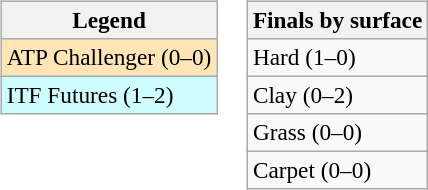<table>
<tr valign=top>
<td><br><table class=wikitable style=font-size:97%>
<tr>
<th>Legend</th>
</tr>
<tr bgcolor=moccasin>
<td>ATP Challenger (0–0)</td>
</tr>
<tr bgcolor=cffcff>
<td>ITF Futures (1–2)</td>
</tr>
</table>
</td>
<td><br><table class=wikitable style=font-size:97%>
<tr>
<th>Finals by surface</th>
</tr>
<tr>
<td>Hard (1–0)</td>
</tr>
<tr>
<td>Clay (0–2)</td>
</tr>
<tr>
<td>Grass (0–0)</td>
</tr>
<tr>
<td>Carpet (0–0)</td>
</tr>
</table>
</td>
</tr>
</table>
